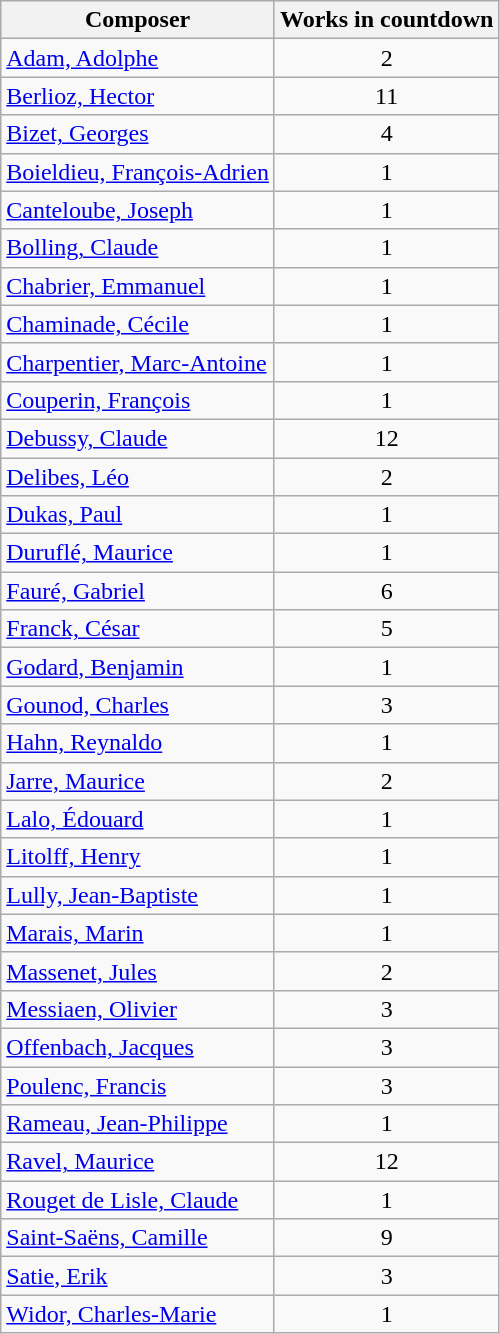<table class="wikitable sortable">
<tr>
<th>Composer</th>
<th>Works in countdown</th>
</tr>
<tr>
<td><a href='#'>Adam, Adolphe</a></td>
<td align=center>2</td>
</tr>
<tr>
<td><a href='#'>Berlioz, Hector</a></td>
<td align=center>11</td>
</tr>
<tr>
<td><a href='#'>Bizet, Georges</a></td>
<td align=center>4</td>
</tr>
<tr>
<td><a href='#'>Boieldieu, François-Adrien</a></td>
<td align=center>1</td>
</tr>
<tr>
<td><a href='#'>Canteloube, Joseph</a></td>
<td align=center>1</td>
</tr>
<tr>
<td><a href='#'>Bolling, Claude</a></td>
<td align=center>1</td>
</tr>
<tr>
<td><a href='#'>Chabrier, Emmanuel</a></td>
<td align=center>1</td>
</tr>
<tr>
<td><a href='#'>Chaminade, Cécile</a></td>
<td align=center>1</td>
</tr>
<tr>
<td><a href='#'>Charpentier, Marc-Antoine</a></td>
<td align=center>1</td>
</tr>
<tr>
<td><a href='#'>Couperin, François</a></td>
<td align=center>1</td>
</tr>
<tr>
<td><a href='#'>Debussy, Claude</a></td>
<td align=center>12</td>
</tr>
<tr>
<td><a href='#'>Delibes, Léo</a></td>
<td align=center>2</td>
</tr>
<tr>
<td><a href='#'>Dukas, Paul</a></td>
<td align=center>1</td>
</tr>
<tr>
<td><a href='#'>Duruflé, Maurice</a></td>
<td align=center>1</td>
</tr>
<tr>
<td><a href='#'>Fauré, Gabriel</a></td>
<td align=center>6</td>
</tr>
<tr>
<td><a href='#'>Franck, César</a></td>
<td align=center>5</td>
</tr>
<tr>
<td><a href='#'>Godard, Benjamin</a></td>
<td align=center>1</td>
</tr>
<tr>
<td><a href='#'>Gounod, Charles</a></td>
<td align=center>3</td>
</tr>
<tr>
<td><a href='#'>Hahn, Reynaldo</a></td>
<td align=center>1</td>
</tr>
<tr>
<td><a href='#'>Jarre, Maurice</a></td>
<td align=center>2</td>
</tr>
<tr>
<td><a href='#'>Lalo, Édouard</a></td>
<td align=center>1</td>
</tr>
<tr>
<td><a href='#'>Litolff, Henry</a></td>
<td align=center>1</td>
</tr>
<tr>
<td><a href='#'>Lully, Jean-Baptiste</a></td>
<td align=center>1</td>
</tr>
<tr>
<td><a href='#'>Marais, Marin</a></td>
<td align=center>1</td>
</tr>
<tr>
<td><a href='#'>Massenet, Jules</a></td>
<td align=center>2</td>
</tr>
<tr>
<td><a href='#'>Messiaen, Olivier</a></td>
<td align=center>3</td>
</tr>
<tr>
<td><a href='#'>Offenbach, Jacques</a></td>
<td align=center>3</td>
</tr>
<tr>
<td><a href='#'>Poulenc, Francis</a></td>
<td align=center>3</td>
</tr>
<tr>
<td><a href='#'>Rameau, Jean-Philippe</a></td>
<td align=center>1</td>
</tr>
<tr>
<td><a href='#'>Ravel, Maurice</a></td>
<td align=center>12</td>
</tr>
<tr>
<td><a href='#'>Rouget de Lisle, Claude</a></td>
<td align=center>1</td>
</tr>
<tr>
<td><a href='#'>Saint-Saëns, Camille</a></td>
<td align=center>9</td>
</tr>
<tr>
<td><a href='#'>Satie, Erik</a></td>
<td align=center>3</td>
</tr>
<tr>
<td><a href='#'>Widor, Charles-Marie</a></td>
<td align=center>1</td>
</tr>
</table>
